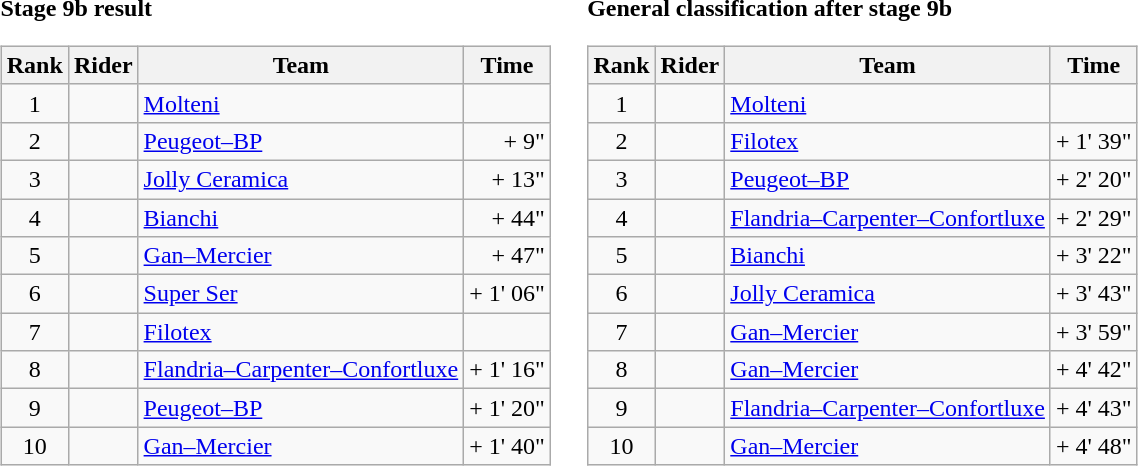<table>
<tr>
<td><strong>Stage 9b result</strong><br><table class="wikitable">
<tr>
<th scope="col">Rank</th>
<th scope="col">Rider</th>
<th scope="col">Team</th>
<th scope="col">Time</th>
</tr>
<tr>
<td style="text-align:center;">1</td>
<td></td>
<td><a href='#'>Molteni</a></td>
<td style="text-align:right;"></td>
</tr>
<tr>
<td style="text-align:center;">2</td>
<td></td>
<td><a href='#'>Peugeot–BP</a></td>
<td style="text-align:right;">+ 9"</td>
</tr>
<tr>
<td style="text-align:center;">3</td>
<td></td>
<td><a href='#'>Jolly Ceramica</a></td>
<td style="text-align:right;">+ 13"</td>
</tr>
<tr>
<td style="text-align:center;">4</td>
<td></td>
<td><a href='#'>Bianchi</a></td>
<td style="text-align:right;">+ 44"</td>
</tr>
<tr>
<td style="text-align:center;">5</td>
<td></td>
<td><a href='#'>Gan–Mercier</a></td>
<td style="text-align:right;">+ 47"</td>
</tr>
<tr>
<td style="text-align:center;">6</td>
<td></td>
<td><a href='#'>Super Ser</a></td>
<td style="text-align:right;">+ 1' 06"</td>
</tr>
<tr>
<td style="text-align:center;">7</td>
<td></td>
<td><a href='#'>Filotex</a></td>
<td style="text-align:right;"></td>
</tr>
<tr>
<td style="text-align:center;">8</td>
<td></td>
<td><a href='#'>Flandria–Carpenter–Confortluxe</a></td>
<td style="text-align:right;">+ 1' 16"</td>
</tr>
<tr>
<td style="text-align:center;">9</td>
<td></td>
<td><a href='#'>Peugeot–BP</a></td>
<td style="text-align:right;">+ 1' 20"</td>
</tr>
<tr>
<td style="text-align:center;">10</td>
<td></td>
<td><a href='#'>Gan–Mercier</a></td>
<td style="text-align:right;">+ 1' 40"</td>
</tr>
</table>
</td>
<td></td>
<td><strong>General classification after stage 9b</strong><br><table class="wikitable">
<tr>
<th scope="col">Rank</th>
<th scope="col">Rider</th>
<th scope="col">Team</th>
<th scope="col">Time</th>
</tr>
<tr>
<td style="text-align:center;">1</td>
<td> </td>
<td><a href='#'>Molteni</a></td>
<td style="text-align:right;"></td>
</tr>
<tr>
<td style="text-align:center;">2</td>
<td></td>
<td><a href='#'>Filotex</a></td>
<td style="text-align:right;">+ 1' 39"</td>
</tr>
<tr>
<td style="text-align:center;">3</td>
<td></td>
<td><a href='#'>Peugeot–BP</a></td>
<td style="text-align:right;">+ 2' 20"</td>
</tr>
<tr>
<td style="text-align:center;">4</td>
<td></td>
<td><a href='#'>Flandria–Carpenter–Confortluxe</a></td>
<td style="text-align:right;">+ 2' 29"</td>
</tr>
<tr>
<td style="text-align:center;">5</td>
<td></td>
<td><a href='#'>Bianchi</a></td>
<td style="text-align:right;">+ 3' 22"</td>
</tr>
<tr>
<td style="text-align:center;">6</td>
<td></td>
<td><a href='#'>Jolly Ceramica</a></td>
<td style="text-align:right;">+ 3' 43"</td>
</tr>
<tr>
<td style="text-align:center;">7</td>
<td></td>
<td><a href='#'>Gan–Mercier</a></td>
<td style="text-align:right;">+ 3' 59"</td>
</tr>
<tr>
<td style="text-align:center;">8</td>
<td></td>
<td><a href='#'>Gan–Mercier</a></td>
<td style="text-align:right;">+ 4' 42"</td>
</tr>
<tr>
<td style="text-align:center;">9</td>
<td></td>
<td><a href='#'>Flandria–Carpenter–Confortluxe</a></td>
<td style="text-align:right;">+ 4' 43"</td>
</tr>
<tr>
<td style="text-align:center;">10</td>
<td></td>
<td><a href='#'>Gan–Mercier</a></td>
<td style="text-align:right;">+ 4' 48"</td>
</tr>
</table>
</td>
</tr>
</table>
